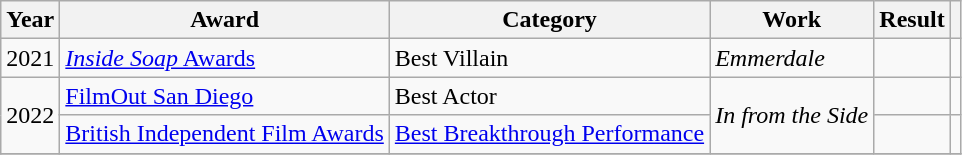<table class="wikitable sortable">
<tr>
<th>Year</th>
<th>Award</th>
<th>Category</th>
<th>Work</th>
<th>Result</th>
<th scope=col class=unsortable></th>
</tr>
<tr>
<td>2021</td>
<td><a href='#'><em>Inside Soap</em> Awards</a></td>
<td>Best Villain</td>
<td><em>Emmerdale</em></td>
<td></td>
<td align="center"></td>
</tr>
<tr>
<td rowspan="2">2022</td>
<td><a href='#'>FilmOut San Diego</a></td>
<td>Best Actor</td>
<td rowspan="2"><em>In from the Side</em></td>
<td></td>
<td align="center"></td>
</tr>
<tr>
<td><a href='#'>British Independent Film Awards</a></td>
<td><a href='#'>Best Breakthrough Performance</a></td>
<td></td>
<td align="center"></td>
</tr>
<tr>
</tr>
</table>
